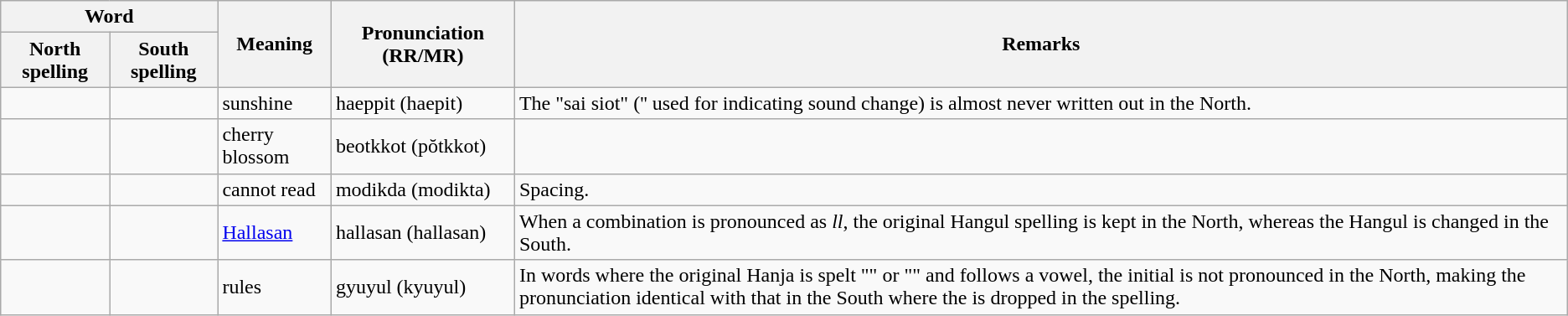<table class="wikitable">
<tr>
<th colspan="2">Word</th>
<th rowspan="2">Meaning</th>
<th rowspan="2">Pronunciation (RR/MR)</th>
<th rowspan="2">Remarks</th>
</tr>
<tr>
<th>North spelling</th>
<th>South spelling</th>
</tr>
<tr>
<td></td>
<td></td>
<td>sunshine</td>
<td>haeppit (haepit)</td>
<td>The "sai siot" ('' used for indicating sound change) is almost never written out in the North.</td>
</tr>
<tr>
<td></td>
<td></td>
<td>cherry blossom</td>
<td>beotkkot (pŏtkkot)</td>
<td></td>
</tr>
<tr>
<td></td>
<td></td>
<td>cannot read</td>
<td>modikda (modikta)</td>
<td>Spacing.</td>
</tr>
<tr>
<td></td>
<td></td>
<td><a href='#'>Hallasan</a></td>
<td>hallasan (hallasan)</td>
<td>When a  combination is pronounced as <em>ll</em>, the original Hangul spelling is kept in the North, whereas the Hangul is changed in the South.</td>
</tr>
<tr>
<td></td>
<td></td>
<td>rules</td>
<td>gyuyul (kyuyul)</td>
<td>In words where the original Hanja is spelt "" or "" and follows a vowel, the initial  is not pronounced in the North, making the pronunciation identical with that in the South where the  is dropped in the spelling.</td>
</tr>
</table>
